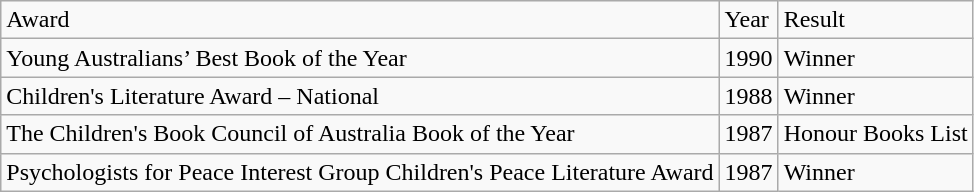<table class="wikitable">
<tr>
<td>Award</td>
<td>Year</td>
<td>Result</td>
</tr>
<tr>
<td>Young Australians’ Best Book of the Year</td>
<td>1990</td>
<td>Winner</td>
</tr>
<tr>
<td>Children's Literature Award – National</td>
<td>1988</td>
<td>Winner</td>
</tr>
<tr>
<td>The Children's Book Council of Australia Book of the Year</td>
<td>1987</td>
<td>Honour Books List</td>
</tr>
<tr>
<td>Psychologists for Peace Interest Group Children's Peace Literature Award</td>
<td>1987</td>
<td>Winner</td>
</tr>
</table>
